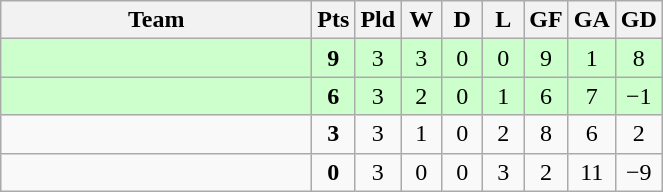<table class="wikitable" style="text-align:center;">
<tr>
<th width=200>Team</th>
<th width=20>Pts</th>
<th width=20>Pld</th>
<th width=20>W</th>
<th width=20>D</th>
<th width=20>L</th>
<th width=20>GF</th>
<th width=20>GA</th>
<th width=20>GD</th>
</tr>
<tr bgcolor=#CCFFCC>
<td align=left></td>
<td><strong>9</strong></td>
<td>3</td>
<td>3</td>
<td>0</td>
<td>0</td>
<td>9</td>
<td>1</td>
<td>8</td>
</tr>
<tr bgcolor=#CCFFCC>
<td align=left></td>
<td><strong>6</strong></td>
<td>3</td>
<td>2</td>
<td>0</td>
<td>1</td>
<td>6</td>
<td>7</td>
<td>−1</td>
</tr>
<tr>
<td align=left></td>
<td><strong>3</strong></td>
<td>3</td>
<td>1</td>
<td>0</td>
<td>2</td>
<td>8</td>
<td>6</td>
<td>2</td>
</tr>
<tr>
<td align=left></td>
<td><strong>0</strong></td>
<td>3</td>
<td>0</td>
<td>0</td>
<td>3</td>
<td>2</td>
<td>11</td>
<td>−9</td>
</tr>
</table>
